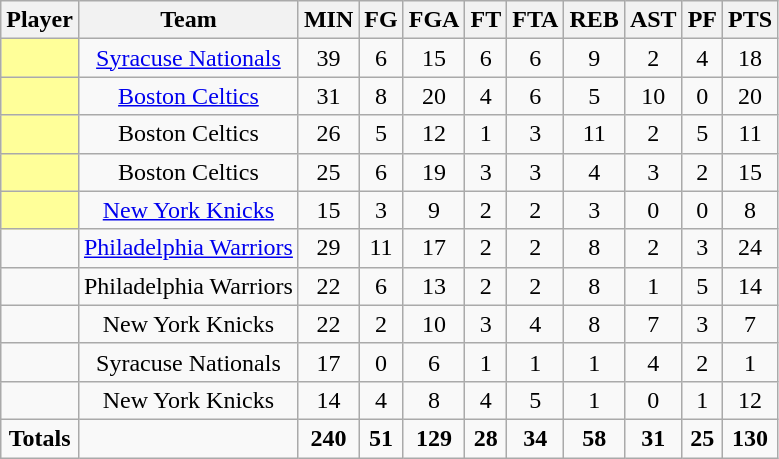<table class="wikitable sortable">
<tr>
<th>Player</th>
<th>Team</th>
<th>MIN</th>
<th>FG</th>
<th>FGA</th>
<th>FT</th>
<th>FTA</th>
<th>REB</th>
<th>AST</th>
<th>PF</th>
<th>PTS</th>
</tr>
<tr>
<td bgcolor="#FFFF99"></td>
<td align=center><a href='#'>Syracuse Nationals</a></td>
<td align=center>39</td>
<td align=center>6</td>
<td align=center>15</td>
<td align=center>6</td>
<td align=center>6</td>
<td align=center>9</td>
<td align=center>2</td>
<td align=center>4</td>
<td align=center>18</td>
</tr>
<tr>
<td bgcolor="#FFFF99"></td>
<td align=center><a href='#'>Boston Celtics</a></td>
<td align=center>31</td>
<td align=center>8</td>
<td align=center>20</td>
<td align=center>4</td>
<td align=center>6</td>
<td align=center>5</td>
<td align=center>10</td>
<td align=center>0</td>
<td align=center>20</td>
</tr>
<tr>
<td bgcolor="#FFFF99"></td>
<td align=center>Boston Celtics</td>
<td align=center>26</td>
<td align=center>5</td>
<td align=center>12</td>
<td align=center>1</td>
<td align=center>3</td>
<td align=center>11</td>
<td align=center>2</td>
<td align=center>5</td>
<td align=center>11</td>
</tr>
<tr>
<td bgcolor="#FFFF99"></td>
<td align=center>Boston Celtics</td>
<td align=center>25</td>
<td align=center>6</td>
<td align=center>19</td>
<td align=center>3</td>
<td align=center>3</td>
<td align=center>4</td>
<td align=center>3</td>
<td align=center>2</td>
<td align=center>15</td>
</tr>
<tr>
<td bgcolor="#FFFF99"></td>
<td align=center><a href='#'>New York Knicks</a></td>
<td align=center>15</td>
<td align=center>3</td>
<td align=center>9</td>
<td align=center>2</td>
<td align=center>2</td>
<td align=center>3</td>
<td align=center>0</td>
<td align=center>0</td>
<td align=center>8</td>
</tr>
<tr>
<td></td>
<td align=center><a href='#'>Philadelphia Warriors</a></td>
<td align=center>29</td>
<td align=center>11</td>
<td align=center>17</td>
<td align=center>2</td>
<td align=center>2</td>
<td align=center>8</td>
<td align=center>2</td>
<td align=center>3</td>
<td align=center>24</td>
</tr>
<tr>
<td></td>
<td align=center>Philadelphia Warriors</td>
<td align=center>22</td>
<td align=center>6</td>
<td align=center>13</td>
<td align=center>2</td>
<td align=center>2</td>
<td align=center>8</td>
<td align=center>1</td>
<td align=center>5</td>
<td align=center>14</td>
</tr>
<tr>
<td></td>
<td align=center>New York Knicks</td>
<td align=center>22</td>
<td align=center>2</td>
<td align=center>10</td>
<td align=center>3</td>
<td align=center>4</td>
<td align=center>8</td>
<td align=center>7</td>
<td align=center>3</td>
<td align=center>7</td>
</tr>
<tr>
<td></td>
<td align=center>Syracuse Nationals</td>
<td align=center>17</td>
<td align=center>0</td>
<td align=center>6</td>
<td align=center>1</td>
<td align=center>1</td>
<td align=center>1</td>
<td align=center>4</td>
<td align=center>2</td>
<td align=center>1</td>
</tr>
<tr>
<td></td>
<td align=center>New York Knicks</td>
<td align=center>14</td>
<td align=center>4</td>
<td align=center>8</td>
<td align=center>4</td>
<td align=center>5</td>
<td align=center>1</td>
<td align=center>0</td>
<td align=center>1</td>
<td align=center>12</td>
</tr>
<tr class="sortbottom">
<td align=center><strong>Totals</strong></td>
<td align=center></td>
<td align=center><strong>240</strong></td>
<td align=center><strong>51</strong></td>
<td align=center><strong>129</strong></td>
<td align=center><strong>28</strong></td>
<td align=center><strong>34</strong></td>
<td align=center><strong>58</strong></td>
<td align=center><strong>31</strong></td>
<td align=center><strong>25</strong></td>
<td align=center><strong>130</strong></td>
</tr>
</table>
